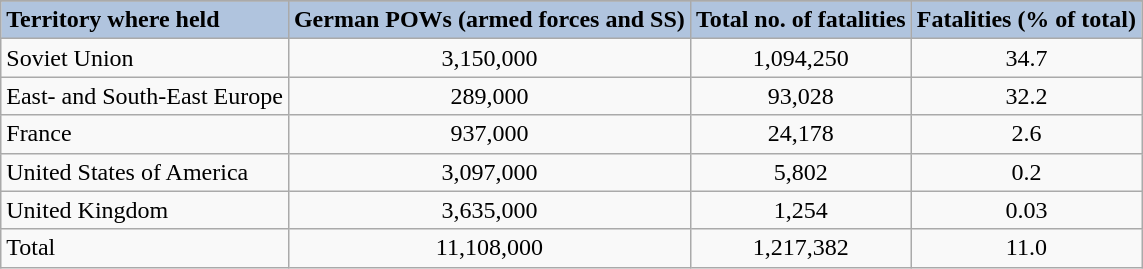<table class="wikitable" style="text-align:center">
<tr style="background:#CCCCCC">
</tr>
<tr>
<th style="text-align:left;background:#B0C4DE;">Territory where held</th>
<th style="background:#B0C4DE">German POWs (armed forces and SS)</th>
<th style="background:#B0C4DE">Total no. of fatalities</th>
<th style="background:#B0C4DE">Fatalities (% of total)</th>
</tr>
<tr>
<td align=left>Soviet Union</td>
<td>3,150,000</td>
<td>1,094,250</td>
<td>34.7</td>
</tr>
<tr>
<td align=left>East- and South-East Europe</td>
<td>289,000</td>
<td>93,028</td>
<td>32.2</td>
</tr>
<tr>
<td align=left>France</td>
<td>937,000</td>
<td>24,178</td>
<td>2.6</td>
</tr>
<tr>
<td align=left>United States of America</td>
<td>3,097,000</td>
<td>5,802</td>
<td>0.2</td>
</tr>
<tr>
<td align=left>United Kingdom</td>
<td>3,635,000</td>
<td>1,254</td>
<td>0.03</td>
</tr>
<tr>
<td align=left>Total</td>
<td>11,108,000</td>
<td>1,217,382</td>
<td>11.0</td>
</tr>
</table>
